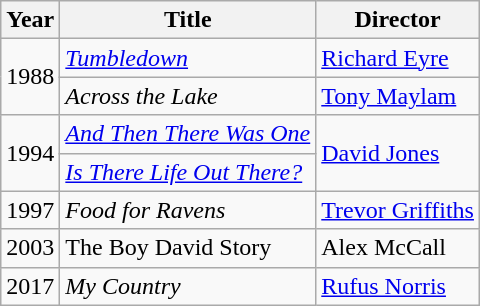<table class="wikitable">
<tr>
<th>Year</th>
<th>Title</th>
<th>Director</th>
</tr>
<tr>
<td rowspan="2">1988</td>
<td><em><a href='#'>Tumbledown</a></em></td>
<td><a href='#'>Richard Eyre</a></td>
</tr>
<tr>
<td><em>Across the Lake</em></td>
<td><a href='#'>Tony Maylam</a></td>
</tr>
<tr>
<td rowspan="2">1994</td>
<td><em><a href='#'>And Then There Was One</a></em></td>
<td rowspan="2"><a href='#'>David Jones</a></td>
</tr>
<tr>
<td><em><a href='#'>Is There Life Out There?</a></em></td>
</tr>
<tr>
<td>1997</td>
<td><em>Food for Ravens</em></td>
<td><a href='#'>Trevor Griffiths</a></td>
</tr>
<tr>
<td>2003</td>
<td>The Boy David Story</td>
<td>Alex McCall</td>
</tr>
<tr>
<td>2017</td>
<td><em>My Country</em></td>
<td><a href='#'>Rufus Norris</a></td>
</tr>
</table>
